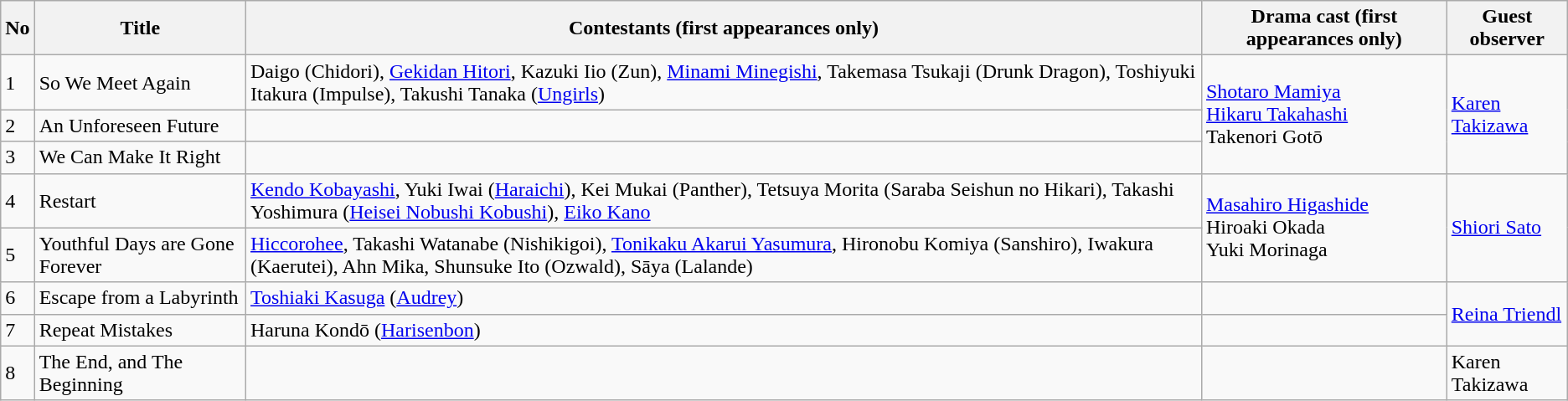<table class="wikitable" style="font-size:smell">
<tr>
<th>No</th>
<th>Title</th>
<th>Contestants (first appearances only)</th>
<th>Drama cast (first appearances only)</th>
<th>Guest observer</th>
</tr>
<tr>
<td>1</td>
<td>So We Meet Again</td>
<td>Daigo (Chidori), <a href='#'>Gekidan Hitori</a>, Kazuki Iio (Zun), <a href='#'>Minami Minegishi</a>, Takemasa Tsukaji (Drunk Dragon), Toshiyuki Itakura (Impulse), Takushi Tanaka (<a href='#'>Ungirls</a>)</td>
<td rowspan="3"><a href='#'>Shotaro Mamiya</a><br><a href='#'>Hikaru Takahashi</a><br>Takenori Gotō</td>
<td rowspan="3"><a href='#'>Karen Takizawa</a></td>
</tr>
<tr>
<td>2</td>
<td>An Unforeseen Future</td>
<td></td>
</tr>
<tr>
<td>3</td>
<td>We Can Make It Right</td>
<td></td>
</tr>
<tr>
<td>4</td>
<td>Restart</td>
<td><a href='#'>Kendo Kobayashi</a>, Yuki Iwai (<a href='#'>Haraichi</a>), Kei Mukai (Panther), Tetsuya Morita (Saraba Seishun no Hikari), Takashi Yoshimura (<a href='#'>Heisei Nobushi Kobushi</a>), <a href='#'>Eiko Kano</a></td>
<td rowspan="2"><a href='#'>Masahiro Higashide</a><br>Hiroaki Okada<br>Yuki Morinaga</td>
<td rowspan="2"><a href='#'>Shiori Sato</a></td>
</tr>
<tr>
<td>5</td>
<td>Youthful Days are Gone Forever</td>
<td><a href='#'>Hiccorohee</a>, Takashi Watanabe (Nishikigoi), <a href='#'>Tonikaku Akarui Yasumura</a>, Hironobu Komiya (Sanshiro), Iwakura (Kaerutei), Ahn Mika, Shunsuke Ito (Ozwald), Sāya (Lalande)</td>
</tr>
<tr>
<td>6</td>
<td>Escape from a Labyrinth</td>
<td><a href='#'>Toshiaki Kasuga</a> (<a href='#'>Audrey</a>)</td>
<td></td>
<td rowspan="2"><a href='#'>Reina Triendl</a></td>
</tr>
<tr>
<td>7</td>
<td>Repeat Mistakes</td>
<td>Haruna Kondō (<a href='#'>Harisenbon</a>)</td>
<td></td>
</tr>
<tr>
<td>8</td>
<td>The End, and The Beginning</td>
<td></td>
<td></td>
<td>Karen Takizawa</td>
</tr>
</table>
